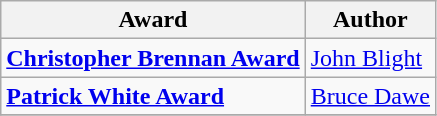<table class="wikitable">
<tr>
<th>Award</th>
<th>Author</th>
</tr>
<tr>
<td><strong><a href='#'>Christopher Brennan Award</a></strong></td>
<td><a href='#'>John Blight</a></td>
</tr>
<tr>
<td><strong><a href='#'>Patrick White Award</a></strong></td>
<td><a href='#'>Bruce Dawe</a></td>
</tr>
<tr>
</tr>
</table>
